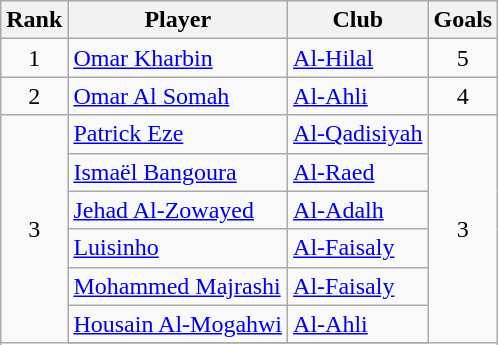<table class="wikitable sortable" style="text-align:center">
<tr>
<th>Rank</th>
<th>Player</th>
<th>Club</th>
<th>Goals</th>
</tr>
<tr>
<td>1</td>
<td align=left> <a href='#'>Omar Kharbin</a></td>
<td align=left><a href='#'>Al-Hilal</a></td>
<td>5</td>
</tr>
<tr>
<td>2</td>
<td align=left> <a href='#'>Omar Al Somah</a></td>
<td align=left><a href='#'>Al-Ahli</a></td>
<td>4</td>
</tr>
<tr>
<td rowspan="7">3</td>
<td align=left> <a href='#'>Patrick Eze</a></td>
<td align=left><a href='#'>Al-Qadisiyah</a></td>
<td rowspan="7">3</td>
</tr>
<tr>
<td align=left> <a href='#'>Ismaël Bangoura</a></td>
<td align=left><a href='#'>Al-Raed</a></td>
</tr>
<tr>
<td align=left> <a href='#'>Jehad Al-Zowayed</a></td>
<td align=left><a href='#'>Al-Adalh</a></td>
</tr>
<tr>
<td align=left> <a href='#'>Luisinho</a></td>
<td align=left><a href='#'>Al-Faisaly</a></td>
</tr>
<tr>
<td align=left> <a href='#'>Mohammed Majrashi</a></td>
<td align=left><a href='#'>Al-Faisaly</a></td>
</tr>
<tr>
<td align=left> <a href='#'>Housain Al-Mogahwi</a></td>
<td align=left><a href='#'>Al-Ahli</a></td>
</tr>
<tr>
</tr>
</table>
